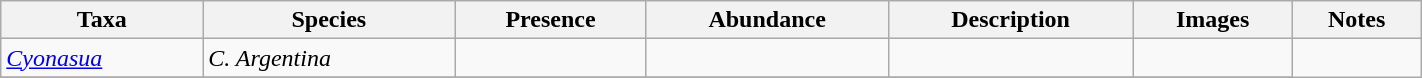<table class="wikitable sortable" align="center" width="75%">
<tr>
<th>Taxa</th>
<th>Species</th>
<th>Presence</th>
<th>Abundance</th>
<th>Description</th>
<th>Images</th>
<th>Notes</th>
</tr>
<tr>
<td><em><a href='#'>Cyonasua</a></em></td>
<td><em>C. Argentina</em></td>
<td></td>
<td></td>
<td></td>
<td></td>
</tr>
<tr>
</tr>
</table>
